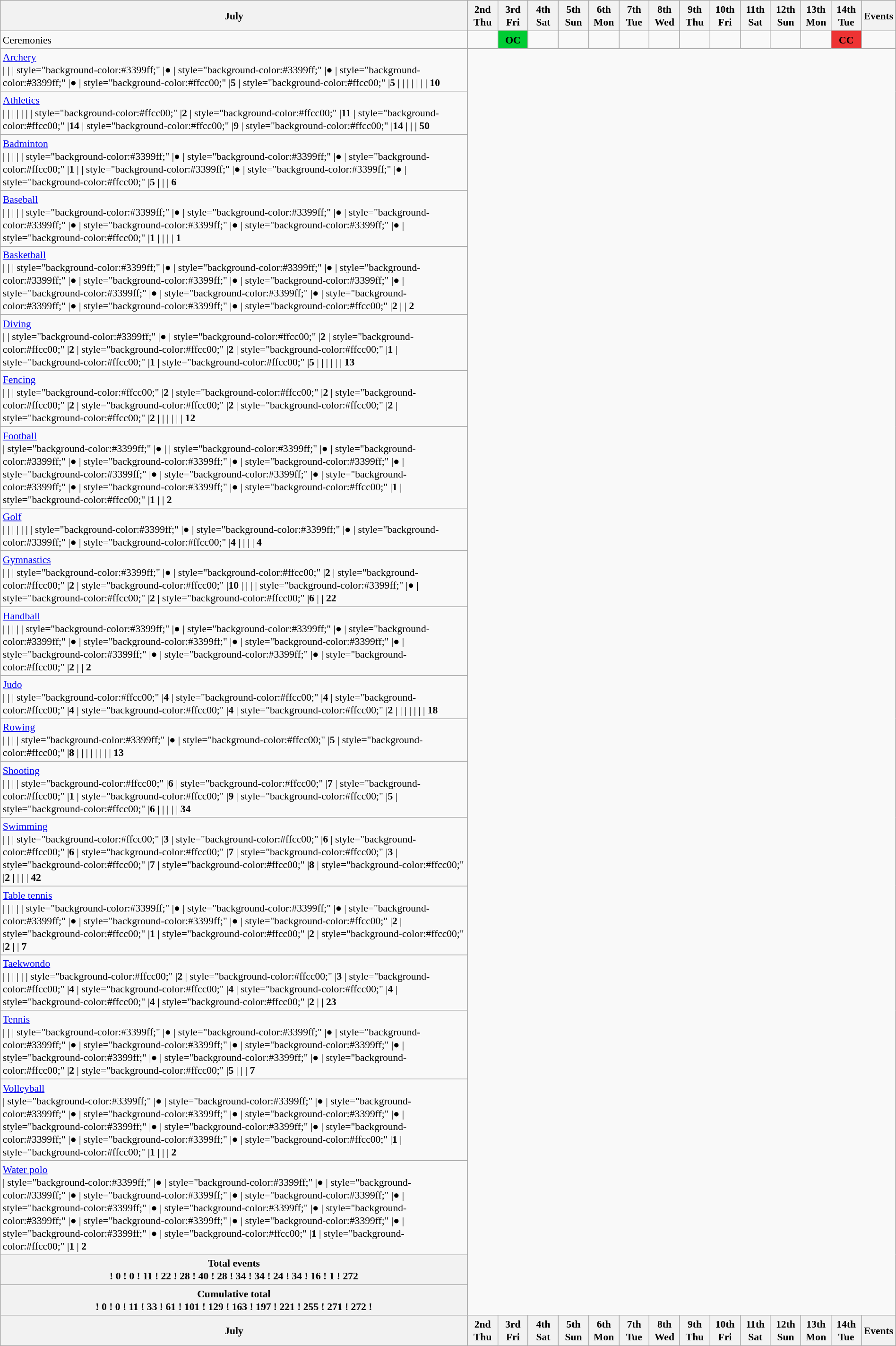<table class="wikitable" style="margin:0.5em auto; font-size:90%; line-height:1.25em;">
<tr>
<th>July</th>
<th style="width:2.5em">2nd<br>Thu</th>
<th style="width:2.5em">3rd<br>Fri</th>
<th style="width:2.5em">4th<br>Sat</th>
<th style="width:2.5em">5th<br>Sun</th>
<th style="width:2.5em">6th<br>Mon</th>
<th style="width:2.5em">7th<br>Tue</th>
<th style="width:2.5em">8th<br>Wed</th>
<th style="width:2.5em">9th<br>Thu</th>
<th style="width:2.5em">10th<br>Fri</th>
<th style="width:2.5em">11th<br>Sat</th>
<th style="width:2.5em">12th<br>Sun</th>
<th style="width:2.5em">13th<br>Mon</th>
<th style="width:2.5em">14th<br>Tue</th>
<th>Events</th>
</tr>
<tr>
<td>Ceremonies</td>
<td></td>
<td style="background:#00cc33; text-align:center;"><strong>OC</strong></td>
<td></td>
<td></td>
<td></td>
<td></td>
<td></td>
<td></td>
<td></td>
<td></td>
<td></td>
<td></td>
<td style="background:#ee3333; text-align:center;"><strong>CC</strong></td>
<td></td>
</tr>
<tr style="text-align:center;">
<td style="text-align:left;"> <a href='#'>Archery</a><br>| 
| 
| style="background-color:#3399ff;" |●
| style="background-color:#3399ff;" |●
| style="background-color:#3399ff;" |●
| style="background-color:#ffcc00;" |<strong>5</strong>
| style="background-color:#ffcc00;" |<strong>5</strong>
| 
| 
| 
| 
| 
| 
| <strong>10</strong></td>
</tr>
<tr style="text-align:center;">
<td style="text-align:left;"> <a href='#'>Athletics</a><br>| 
| 
| 
| 
|
| 
| style="background-color:#ffcc00;" |<strong>2</strong>
| style="background-color:#ffcc00;" |<strong>11</strong>
| style="background-color:#ffcc00;" |<strong>14</strong>
| style="background-color:#ffcc00;" |<strong>9</strong>
| style="background-color:#ffcc00;" |<strong>14</strong>
| 
| 
| <strong>50</strong></td>
</tr>
<tr style="text-align:center;">
<td style="text-align:left;"> <a href='#'>Badminton</a><br>| 
| 
| 
| 
| style="background-color:#3399ff;" |●
| style="background-color:#3399ff;" |●
| style="background-color:#ffcc00;" |<strong>1</strong>
| 
| style="background-color:#3399ff;" |●
| style="background-color:#3399ff;" |●
| style="background-color:#ffcc00;" |<strong>5</strong>
| 
| 
| <strong>6</strong></td>
</tr>
<tr style="text-align:center;">
<td style="text-align:left;"> <a href='#'>Baseball</a><br>| 
| 
| 
| 
| style="background-color:#3399ff;" |●
| style="background-color:#3399ff;" |●
| style="background-color:#3399ff;" |●
| style="background-color:#3399ff;" |●
| style="background-color:#3399ff;" |●
| style="background-color:#ffcc00;" |<strong>1</strong>
| 
| 
| 
| <strong>1</strong></td>
</tr>
<tr style="text-align:center;">
<td style="text-align:left;"> <a href='#'>Basketball</a><br>| 
| 
| style="background-color:#3399ff;" |●
| style="background-color:#3399ff;" |●
| style="background-color:#3399ff;" |●
| style="background-color:#3399ff;" |●
| style="background-color:#3399ff;" |●
| style="background-color:#3399ff;" |●
| style="background-color:#3399ff;" |●
| style="background-color:#3399ff;" |●
| style="background-color:#3399ff;" |●
| style="background-color:#ffcc00;" |<strong>2</strong>
| 
| <strong>2</strong></td>
</tr>
<tr style="text-align:center;">
<td style="text-align:left;"> <a href='#'>Diving</a><br>| 
| style="background-color:#3399ff;" |●
| style="background-color:#ffcc00;" |<strong>2</strong>
| style="background-color:#ffcc00;" |<strong>2</strong>
| style="background-color:#ffcc00;" |<strong>2</strong>
| style="background-color:#ffcc00;" |<strong>1</strong>
| style="background-color:#ffcc00;" |<strong>1</strong>
| style="background-color:#ffcc00;" |<strong>5</strong>
| 
| 
| 
| 
| 
| <strong>13</strong></td>
</tr>
<tr style="text-align:center;">
<td style="text-align:left;"> <a href='#'>Fencing</a><br>| 
| 
| style="background-color:#ffcc00;" |<strong>2</strong>
| style="background-color:#ffcc00;" |<strong>2</strong>
| style="background-color:#ffcc00;" |<strong>2</strong>
| style="background-color:#ffcc00;" |<strong>2</strong>
| style="background-color:#ffcc00;" |<strong>2</strong>
| style="background-color:#ffcc00;" |<strong>2</strong>
| 
| 
| 
| 
| 
| <strong>12</strong></td>
</tr>
<tr style="text-align:center;">
<td style="text-align:left;"> <a href='#'>Football</a><br>| style="background-color:#3399ff;" |●
| 
| style="background-color:#3399ff;" |●
| style="background-color:#3399ff;" |●
| style="background-color:#3399ff;" |●
| style="background-color:#3399ff;" |●
| style="background-color:#3399ff;" |●
| style="background-color:#3399ff;" |●
| style="background-color:#3399ff;" |●
| style="background-color:#3399ff;" |●
| style="background-color:#ffcc00;" |<strong>1</strong>
| style="background-color:#ffcc00;" |<strong>1</strong>
| 
| <strong>2</strong></td>
</tr>
<tr style="text-align:center;">
<td style="text-align:left;"> <a href='#'>Golf</a><br>| 
| 
| 
| 
| 
| 
| style="background-color:#3399ff;" |●
| style="background-color:#3399ff;" |●
| style="background-color:#3399ff;" |●
| style="background-color:#ffcc00;" |<strong>4</strong>
| 
| 
| 
| <strong>4</strong></td>
</tr>
<tr style="text-align:center;">
<td style="text-align:left;"> <a href='#'>Gymnastics</a><br>| 
| 
| style="background-color:#3399ff;" |●
| style="background-color:#ffcc00;" |<strong>2</strong>
| style="background-color:#ffcc00;" |<strong>2</strong>
| style="background-color:#ffcc00;" |<strong>10</strong>
| 
| 
| 
| style="background-color:#3399ff;" |●
| style="background-color:#ffcc00;" |<strong>2</strong>
| style="background-color:#ffcc00;" |<strong>6</strong>
| 
| <strong>22</strong></td>
</tr>
<tr style="text-align:center;">
<td style="text-align:left;"> <a href='#'>Handball</a><br>| 
| 
| 
| 
| style="background-color:#3399ff;" |●
| style="background-color:#3399ff;" |●
| style="background-color:#3399ff;" |●
| style="background-color:#3399ff;" |●
| style="background-color:#3399ff;" |●
| style="background-color:#3399ff;" |●
| style="background-color:#3399ff;" |●
| style="background-color:#ffcc00;" |<strong>2</strong>
| 
| <strong>2</strong></td>
</tr>
<tr style="text-align:center;">
<td style="text-align:left;"> <a href='#'>Judo</a><br>| 
| 
| style="background-color:#ffcc00;" |<strong>4</strong>
| style="background-color:#ffcc00;" |<strong>4</strong>
| style="background-color:#ffcc00;" |<strong>4</strong>
| style="background-color:#ffcc00;" |<strong>4</strong>
| style="background-color:#ffcc00;" |<strong>2</strong>
| 
| 
| 
| 
| 
| 
| <strong>18</strong></td>
</tr>
<tr style="text-align:center;">
<td style="text-align:left;"> <a href='#'>Rowing</a><br>| 
| 
| 
| style="background-color:#3399ff;" |●
| style="background-color:#ffcc00;" |<strong>5</strong>
| style="background-color:#ffcc00;" |<strong>8</strong>
| 
| 
| 
| 
| 
| 
| 
| <strong>13</strong></td>
</tr>
<tr style="text-align:center;">
<td style="text-align:left;"> <a href='#'>Shooting</a><br>| 
| 
| 
| style="background-color:#ffcc00;" |<strong>6</strong>
| style="background-color:#ffcc00;" |<strong>7</strong>
| style="background-color:#ffcc00;" |<strong>1</strong>
| style="background-color:#ffcc00;" |<strong>9</strong>
| style="background-color:#ffcc00;" |<strong>5</strong>
| style="background-color:#ffcc00;" |<strong>6</strong>
| 
| 
| 
| 
| <strong>34</strong></td>
</tr>
<tr style="text-align:center;">
<td style="text-align:left;"> <a href='#'>Swimming</a><br>| 
| 
| style="background-color:#ffcc00;" |<strong>3</strong>
| style="background-color:#ffcc00;" |<strong>6</strong>
| style="background-color:#ffcc00;" |<strong>6</strong>
| style="background-color:#ffcc00;" |<strong>7</strong>
| style="background-color:#ffcc00;" |<strong>3</strong>
| style="background-color:#ffcc00;" |<strong>7</strong>
| style="background-color:#ffcc00;" |<strong>8</strong>
| style="background-color:#ffcc00;" |<strong>2</strong>
| 
| 
| 
| <strong>42</strong></td>
</tr>
<tr style="text-align:center;">
<td style="text-align:left;"> <a href='#'>Table tennis</a><br>| 
| 
| 
| 
| style="background-color:#3399ff;" |●
| style="background-color:#3399ff;" |●
| style="background-color:#3399ff;" |●
| style="background-color:#3399ff;" |●
| style="background-color:#ffcc00;" |<strong>2</strong>
| style="background-color:#ffcc00;" |<strong>1</strong>
| style="background-color:#ffcc00;" |<strong>2</strong>
| style="background-color:#ffcc00;" |<strong>2</strong>
| 
| <strong>7</strong></td>
</tr>
<tr style="text-align:center;">
<td style="text-align:left;"> <a href='#'>Taekwondo</a><br>| 
| 
| 
| 
| 
| style="background-color:#ffcc00;" |<strong>2</strong>
| style="background-color:#ffcc00;" |<strong>3</strong>
| style="background-color:#ffcc00;" |<strong>4</strong>
| style="background-color:#ffcc00;" |<strong>4</strong>
| style="background-color:#ffcc00;" |<strong>4</strong>
| style="background-color:#ffcc00;" |<strong>4</strong>
| style="background-color:#ffcc00;" |<strong>2</strong>
| 
| <strong>23</strong></td>
</tr>
<tr style="text-align:center;">
<td style="text-align:left;"> <a href='#'>Tennis</a><br>| 
| 
| style="background-color:#3399ff;" |●
| style="background-color:#3399ff;" |●
| style="background-color:#3399ff;" |●
| style="background-color:#3399ff;" |●
| style="background-color:#3399ff;" |●
| style="background-color:#3399ff;" |●
| style="background-color:#3399ff;" |●
| style="background-color:#ffcc00;" |<strong>2</strong>
| style="background-color:#ffcc00;" |<strong>5</strong>
| 
| 
| <strong>7</strong></td>
</tr>
<tr style="text-align:center;">
<td style="text-align:left;"> <a href='#'>Volleyball</a><br>| style="background-color:#3399ff;" |●
| style="background-color:#3399ff;" |●
| style="background-color:#3399ff;" |●
| style="background-color:#3399ff;" |●
| style="background-color:#3399ff;" |●
| style="background-color:#3399ff;" |●
| style="background-color:#3399ff;" |●
| style="background-color:#3399ff;" |●
| style="background-color:#3399ff;" |●
| style="background-color:#ffcc00;" |<strong>1</strong>
| style="background-color:#ffcc00;" |<strong>1</strong>
| 
| 
| <strong>2</strong></td>
</tr>
<tr style="text-align:center;">
<td style="text-align:left;"> <a href='#'>Water polo</a><br>| style="background-color:#3399ff;" |●
| style="background-color:#3399ff;" |●
| style="background-color:#3399ff;" |●
| style="background-color:#3399ff;" |●
| style="background-color:#3399ff;" |●
| style="background-color:#3399ff;" |●
| style="background-color:#3399ff;" |●
| style="background-color:#3399ff;" |●
| style="background-color:#3399ff;" |●
| style="background-color:#3399ff;" |●
| style="background-color:#3399ff;" |●
| style="background-color:#ffcc00;" |<strong>1</strong>
| style="background-color:#ffcc00;" |<strong>1</strong>
| <strong>2</strong></td>
</tr>
<tr style="text-align:center;">
<th>Total events<br>! 0
! 0
! 11
! 22
! 28
! 40
! 28
! 34
! 34
! 24
! 34
! 16
! 1
! 272</th>
</tr>
<tr style="text-align:center;">
<th>Cumulative total<br>! 0
! 0
! 11
! 33
! 61
! 101
! 129
! 163
! 197
! 221
! 255
! 271
! 272
!</th>
</tr>
<tr>
<th>July</th>
<th style="width:2.5em">2nd<br>Thu</th>
<th style="width:2.5em">3rd<br>Fri</th>
<th style="width:2.5em">4th<br>Sat</th>
<th style="width:2.5em">5th<br>Sun</th>
<th style="width:2.5em">6th<br>Mon</th>
<th style="width:2.5em">7th<br>Tue</th>
<th style="width:2.5em">8th<br>Wed</th>
<th style="width:2.5em">9th<br>Thu</th>
<th style="width:2.5em">10th<br>Fri</th>
<th style="width:2.5em">11th<br>Sat</th>
<th style="width:2.5em">12th<br>Sun</th>
<th style="width:2.5em">13th<br>Mon</th>
<th style="width:2.5em">14th<br>Tue</th>
<th>Events</th>
</tr>
</table>
